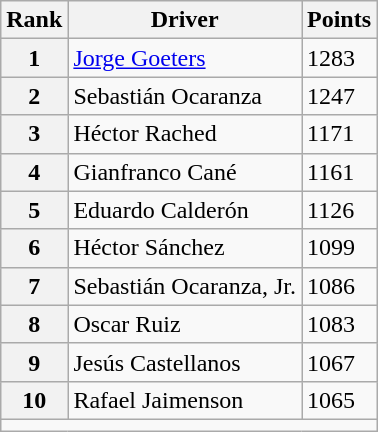<table class="wikitable">
<tr>
<th>Rank</th>
<th>Driver</th>
<th>Points</th>
</tr>
<tr>
<th>1</th>
<td><a href='#'>Jorge Goeters</a></td>
<td>1283</td>
</tr>
<tr>
<th>2</th>
<td>Sebastián Ocaranza</td>
<td>1247</td>
</tr>
<tr>
<th>3</th>
<td>Héctor Rached</td>
<td>1171</td>
</tr>
<tr>
<th>4</th>
<td>Gianfranco Cané</td>
<td>1161</td>
</tr>
<tr>
<th>5</th>
<td>Eduardo Calderón</td>
<td>1126</td>
</tr>
<tr>
<th>6</th>
<td>Héctor Sánchez</td>
<td>1099</td>
</tr>
<tr>
<th>7</th>
<td>Sebastián Ocaranza, Jr.</td>
<td>1086</td>
</tr>
<tr>
<th>8</th>
<td>Oscar Ruiz</td>
<td>1083</td>
</tr>
<tr>
<th>9</th>
<td>Jesús Castellanos</td>
<td>1067</td>
</tr>
<tr>
<th>10</th>
<td>Rafael Jaimenson</td>
<td>1065</td>
</tr>
<tr>
<td colspan=3></td>
</tr>
</table>
